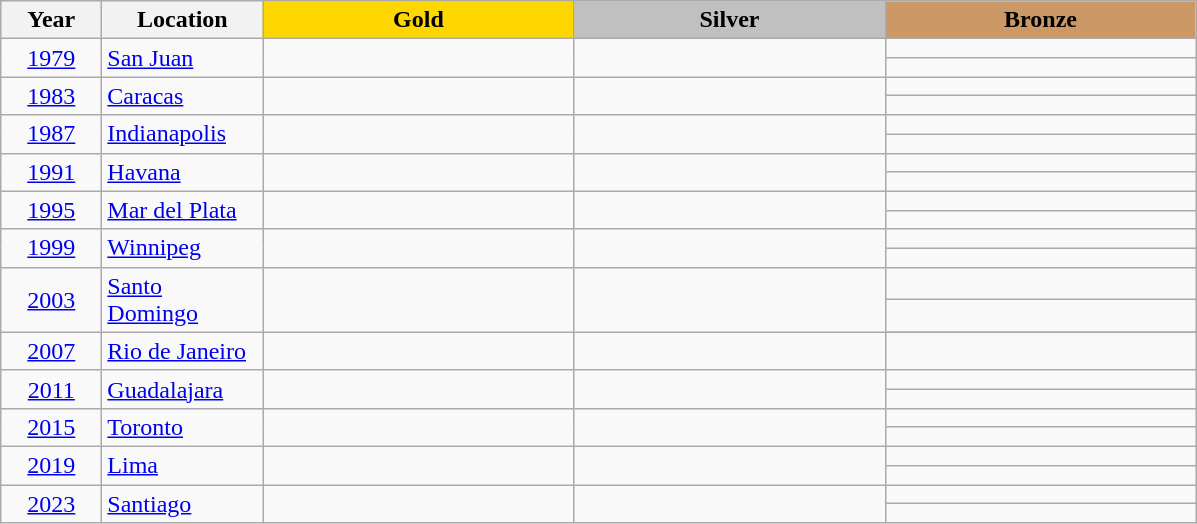<table class="wikitable">
<tr>
<th width="60">Year</th>
<th width="100">Location</th>
<th width="200" style="background: gold;">Gold</th>
<th width="200" style="background: silver;">Silver</th>
<th width="200" style="background: #cc9966;">Bronze</th>
</tr>
<tr>
<td rowspan=2 align="center"><a href='#'>1979</a></td>
<td rowspan=2><a href='#'>San Juan</a></td>
<td rowspan=2></td>
<td rowspan=2></td>
<td></td>
</tr>
<tr>
<td></td>
</tr>
<tr>
<td rowspan=2 align="center"><a href='#'>1983</a></td>
<td rowspan=2><a href='#'>Caracas</a></td>
<td rowspan=2></td>
<td rowspan=2></td>
<td></td>
</tr>
<tr>
<td></td>
</tr>
<tr>
<td rowspan=2 align="center"><a href='#'>1987</a></td>
<td rowspan=2><a href='#'>Indianapolis</a></td>
<td rowspan=2></td>
<td rowspan=2></td>
<td></td>
</tr>
<tr>
<td></td>
</tr>
<tr>
<td rowspan=2 align="center"><a href='#'>1991</a></td>
<td rowspan=2><a href='#'>Havana</a></td>
<td rowspan=2></td>
<td rowspan=2></td>
<td></td>
</tr>
<tr>
<td></td>
</tr>
<tr>
<td rowspan=2 align="center"><a href='#'>1995</a></td>
<td rowspan=2><a href='#'>Mar del Plata</a></td>
<td rowspan=2></td>
<td rowspan=2></td>
<td></td>
</tr>
<tr>
<td></td>
</tr>
<tr>
<td align="center" rowspan=2><a href='#'>1999</a></td>
<td rowspan=2><a href='#'>Winnipeg</a></td>
<td rowspan=2></td>
<td rowspan=2></td>
<td></td>
</tr>
<tr>
<td></td>
</tr>
<tr>
<td align="center" rowspan=2><a href='#'>2003</a></td>
<td rowspan=2><a href='#'>Santo Domingo</a></td>
<td rowspan=2></td>
<td rowspan=2></td>
<td></td>
</tr>
<tr>
<td></td>
</tr>
<tr>
<td align="center" rowspan=2><a href='#'>2007</a></td>
<td rowspan=2><a href='#'>Rio de Janeiro</a></td>
<td rowspan=2></td>
<td rowspan=2></td>
</tr>
<tr>
<td></td>
</tr>
<tr>
<td align="center" rowspan=2><a href='#'>2011</a></td>
<td rowspan=2><a href='#'>Guadalajara</a></td>
<td rowspan=2></td>
<td rowspan=2></td>
<td></td>
</tr>
<tr>
<td></td>
</tr>
<tr>
<td align="center" rowspan=2><a href='#'>2015</a></td>
<td rowspan=2><a href='#'>Toronto</a></td>
<td rowspan=2></td>
<td rowspan=2></td>
<td></td>
</tr>
<tr>
<td></td>
</tr>
<tr>
<td align="center" rowspan=2><a href='#'>2019</a></td>
<td rowspan=2><a href='#'>Lima</a></td>
<td rowspan=2></td>
<td rowspan=2></td>
<td></td>
</tr>
<tr>
<td></td>
</tr>
<tr>
<td align="center" rowspan=2><a href='#'>2023</a></td>
<td rowspan=2><a href='#'>Santiago</a></td>
<td rowspan=2></td>
<td rowspan=2></td>
<td></td>
</tr>
<tr>
<td></td>
</tr>
</table>
